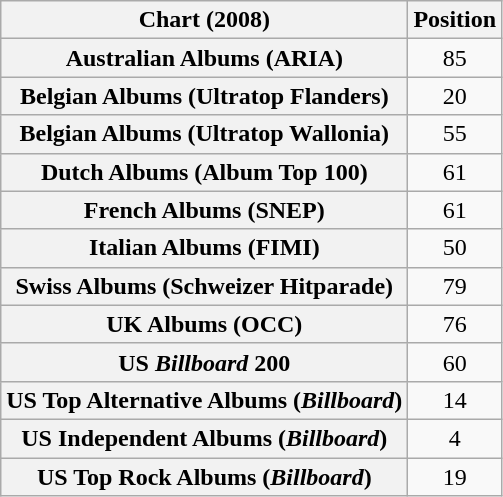<table class="wikitable plainrowheaders">
<tr>
<th scope="col">Chart (2008)</th>
<th scope="col">Position</th>
</tr>
<tr>
<th scope="row">Australian Albums (ARIA)</th>
<td style="text-align:center;">85</td>
</tr>
<tr>
<th scope="row">Belgian Albums (Ultratop Flanders)</th>
<td style="text-align:center;">20</td>
</tr>
<tr>
<th scope="row">Belgian Albums (Ultratop Wallonia)</th>
<td style="text-align:center;">55</td>
</tr>
<tr>
<th scope="row">Dutch Albums (Album Top 100)</th>
<td style="text-align:center;">61</td>
</tr>
<tr>
<th scope="row">French Albums (SNEP)</th>
<td style="text-align:center;">61</td>
</tr>
<tr>
<th scope="row">Italian Albums (FIMI)</th>
<td style="text-align:center;">50</td>
</tr>
<tr>
<th scope="row">Swiss Albums (Schweizer Hitparade)</th>
<td style="text-align:center;">79</td>
</tr>
<tr>
<th scope="row">UK Albums (OCC)</th>
<td style="text-align:center;">76</td>
</tr>
<tr>
<th scope="row">US <em>Billboard</em> 200</th>
<td style="text-align:center;">60</td>
</tr>
<tr>
<th scope="row">US Top Alternative Albums (<em>Billboard</em>)</th>
<td style="text-align:center;">14</td>
</tr>
<tr>
<th scope="row">US Independent Albums (<em>Billboard</em>)</th>
<td style="text-align:center;">4</td>
</tr>
<tr>
<th scope="row">US Top Rock Albums (<em>Billboard</em>)</th>
<td style="text-align:center;">19</td>
</tr>
</table>
